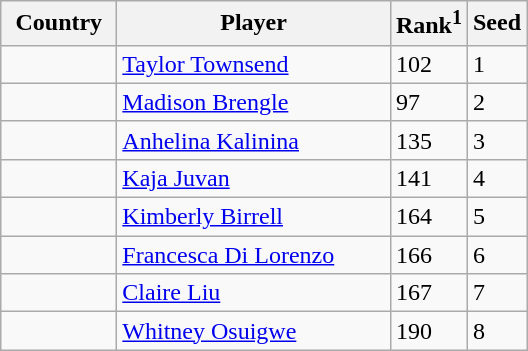<table class="sortable wikitable">
<tr>
<th width="70">Country</th>
<th width="175">Player</th>
<th>Rank<sup>1</sup></th>
<th>Seed</th>
</tr>
<tr>
<td></td>
<td><a href='#'>Taylor Townsend</a></td>
<td>102</td>
<td>1</td>
</tr>
<tr>
<td></td>
<td><a href='#'>Madison Brengle</a></td>
<td>97</td>
<td>2</td>
</tr>
<tr>
<td></td>
<td><a href='#'>Anhelina Kalinina</a></td>
<td>135</td>
<td>3</td>
</tr>
<tr>
<td></td>
<td><a href='#'>Kaja Juvan</a></td>
<td>141</td>
<td>4</td>
</tr>
<tr>
<td></td>
<td><a href='#'>Kimberly Birrell</a></td>
<td>164</td>
<td>5</td>
</tr>
<tr>
<td></td>
<td><a href='#'>Francesca Di Lorenzo</a></td>
<td>166</td>
<td>6</td>
</tr>
<tr>
<td></td>
<td><a href='#'>Claire Liu</a></td>
<td>167</td>
<td>7</td>
</tr>
<tr>
<td></td>
<td><a href='#'>Whitney Osuigwe</a></td>
<td>190</td>
<td>8</td>
</tr>
</table>
